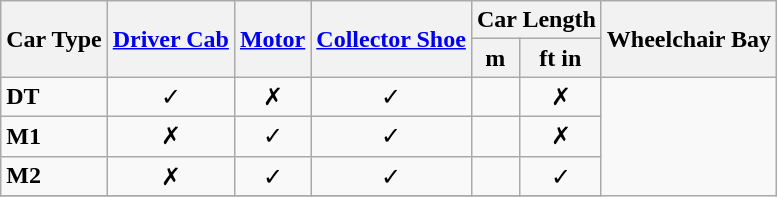<table class="wikitable" style="text-align:center">
<tr>
<th rowspan=2>Car Type</th>
<th rowspan=2><a href='#'>Driver Cab</a></th>
<th rowspan=2><a href='#'>Motor</a></th>
<th rowspan=2><a href='#'>Collector Shoe</a></th>
<th colspan=2>Car Length</th>
<th rowspan=2>Wheelchair Bay</th>
</tr>
<tr>
<th bgcolor="#c0c0f0">m</th>
<th bgcolor="#c0c0f0">ft in</th>
</tr>
<tr>
<td style=text-align:left><strong>DT</strong></td>
<td><span>✓</span></td>
<td><span>✗</span></td>
<td><span>✓</span></td>
<td></td>
<td><span>✗</span></td>
</tr>
<tr>
<td style=text-align:left><strong>M1</strong></td>
<td><span>✗</span></td>
<td><span>✓</span></td>
<td><span>✓</span></td>
<td></td>
<td><span>✗</span></td>
</tr>
<tr>
<td style=text-align:left><strong>M2</strong></td>
<td><span>✗</span></td>
<td><span>✓</span></td>
<td><span>✓</span></td>
<td></td>
<td><span>✓</span></td>
</tr>
<tr>
</tr>
</table>
